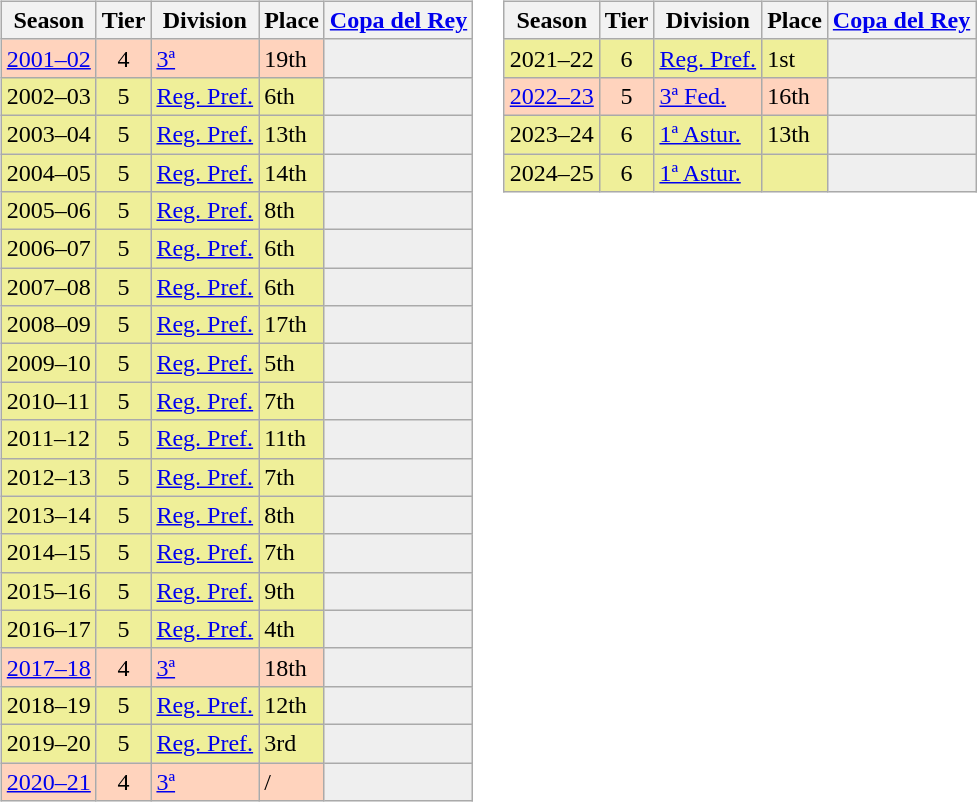<table>
<tr>
<td valign="top" width=0%><br><table class="wikitable">
<tr style="background:#f0f6fa;">
<th>Season</th>
<th>Tier</th>
<th>Division</th>
<th>Place</th>
<th><a href='#'>Copa del Rey</a></th>
</tr>
<tr>
<td style="background:#FFD3BD;"><a href='#'>2001–02</a></td>
<td style="background:#FFD3BD;" align="center">4</td>
<td style="background:#FFD3BD;"><a href='#'>3ª</a></td>
<td style="background:#FFD3BD;">19th</td>
<td style="background:#efefef;"></td>
</tr>
<tr>
<td style="background:#EFEF99;">2002–03</td>
<td style="background:#EFEF99;" align="center">5</td>
<td style="background:#EFEF99;"><a href='#'>Reg. Pref.</a></td>
<td style="background:#EFEF99;">6th</td>
<td style="background:#efefef;"></td>
</tr>
<tr>
<td style="background:#EFEF99;">2003–04</td>
<td style="background:#EFEF99;" align="center">5</td>
<td style="background:#EFEF99;"><a href='#'>Reg. Pref.</a></td>
<td style="background:#EFEF99;">13th</td>
<td style="background:#efefef;"></td>
</tr>
<tr>
<td style="background:#EFEF99;">2004–05</td>
<td style="background:#EFEF99;" align="center">5</td>
<td style="background:#EFEF99;"><a href='#'>Reg. Pref.</a></td>
<td style="background:#EFEF99;">14th</td>
<td style="background:#efefef;"></td>
</tr>
<tr>
<td style="background:#EFEF99;">2005–06</td>
<td style="background:#EFEF99;" align="center">5</td>
<td style="background:#EFEF99;"><a href='#'>Reg. Pref.</a></td>
<td style="background:#EFEF99;">8th</td>
<td style="background:#efefef;"></td>
</tr>
<tr>
<td style="background:#EFEF99;">2006–07</td>
<td style="background:#EFEF99;" align="center">5</td>
<td style="background:#EFEF99;"><a href='#'>Reg. Pref.</a></td>
<td style="background:#EFEF99;">6th</td>
<td style="background:#efefef;"></td>
</tr>
<tr>
<td style="background:#EFEF99;">2007–08</td>
<td style="background:#EFEF99;" align="center">5</td>
<td style="background:#EFEF99;"><a href='#'>Reg. Pref.</a></td>
<td style="background:#EFEF99;">6th</td>
<th style="background:#efefef;"></th>
</tr>
<tr>
<td style="background:#EFEF99;">2008–09</td>
<td style="background:#EFEF99;" align="center">5</td>
<td style="background:#EFEF99;"><a href='#'>Reg. Pref.</a></td>
<td style="background:#EFEF99;">17th</td>
<th style="background:#efefef;"></th>
</tr>
<tr>
<td style="background:#EFEF99;">2009–10</td>
<td style="background:#EFEF99;" align="center">5</td>
<td style="background:#EFEF99;"><a href='#'>Reg. Pref.</a></td>
<td style="background:#EFEF99;">5th</td>
<th style="background:#efefef;"></th>
</tr>
<tr>
<td style="background:#EFEF99;">2010–11</td>
<td style="background:#EFEF99;" align="center">5</td>
<td style="background:#EFEF99;"><a href='#'>Reg. Pref.</a></td>
<td style="background:#EFEF99;">7th</td>
<th style="background:#efefef;"></th>
</tr>
<tr>
<td style="background:#EFEF99;">2011–12</td>
<td style="background:#EFEF99;" align="center">5</td>
<td style="background:#EFEF99;"><a href='#'>Reg. Pref.</a></td>
<td style="background:#EFEF99;">11th</td>
<td style="background:#efefef;"></td>
</tr>
<tr>
<td style="background:#EFEF99;">2012–13</td>
<td style="background:#EFEF99;" align="center">5</td>
<td style="background:#EFEF99;"><a href='#'>Reg. Pref.</a></td>
<td style="background:#EFEF99;">7th</td>
<td style="background:#efefef;"></td>
</tr>
<tr>
<td style="background:#EFEF99;">2013–14</td>
<td style="background:#EFEF99;" align="center">5</td>
<td style="background:#EFEF99;"><a href='#'>Reg. Pref.</a></td>
<td style="background:#EFEF99;">8th</td>
<td style="background:#efefef;"></td>
</tr>
<tr>
<td style="background:#EFEF99;">2014–15</td>
<td style="background:#EFEF99;" align="center">5</td>
<td style="background:#EFEF99;"><a href='#'>Reg. Pref.</a></td>
<td style="background:#EFEF99;">7th</td>
<td style="background:#efefef;"></td>
</tr>
<tr>
<td style="background:#EFEF99;">2015–16</td>
<td style="background:#EFEF99;" align="center">5</td>
<td style="background:#EFEF99;"><a href='#'>Reg. Pref.</a></td>
<td style="background:#EFEF99;">9th</td>
<td style="background:#efefef;"></td>
</tr>
<tr>
<td style="background:#EFEF99;">2016–17</td>
<td style="background:#EFEF99;" align="center">5</td>
<td style="background:#EFEF99;"><a href='#'>Reg. Pref.</a></td>
<td style="background:#EFEF99;">4th</td>
<td style="background:#efefef;"></td>
</tr>
<tr>
<td style="background:#FFD3BD;"><a href='#'>2017–18</a></td>
<td style="background:#FFD3BD;" align="center">4</td>
<td style="background:#FFD3BD;"><a href='#'>3ª</a></td>
<td style="background:#FFD3BD;">18th</td>
<td style="background:#efefef;"></td>
</tr>
<tr>
<td style="background:#EFEF99;">2018–19</td>
<td style="background:#EFEF99;" align="center">5</td>
<td style="background:#EFEF99;"><a href='#'>Reg. Pref.</a></td>
<td style="background:#EFEF99;">12th</td>
<td style="background:#efefef;"></td>
</tr>
<tr>
<td style="background:#EFEF99;">2019–20</td>
<td style="background:#EFEF99;" align="center">5</td>
<td style="background:#EFEF99;"><a href='#'>Reg. Pref.</a></td>
<td style="background:#EFEF99;">3rd</td>
<th style="background:#efefef;"></th>
</tr>
<tr>
<td style="background:#FFD3BD;"><a href='#'>2020–21</a></td>
<td style="background:#FFD3BD;" align="center">4</td>
<td style="background:#FFD3BD;"><a href='#'>3ª</a></td>
<td style="background:#FFD3BD;"> / </td>
<th style="background:#efefef;"></th>
</tr>
</table>
</td>
<td valign="top" width=0%><br><table class="wikitable">
<tr style="background:#f0f6fa;">
<th>Season</th>
<th>Tier</th>
<th>Division</th>
<th>Place</th>
<th><a href='#'>Copa del Rey</a></th>
</tr>
<tr>
<td style="background:#EFEF99;">2021–22</td>
<td style="background:#EFEF99;" align="center">6</td>
<td style="background:#EFEF99;"><a href='#'>Reg. Pref.</a></td>
<td style="background:#EFEF99;">1st</td>
<th style="background:#efefef;"></th>
</tr>
<tr>
<td style="background:#FFD3BD;"><a href='#'>2022–23</a></td>
<td style="background:#FFD3BD;" align="center">5</td>
<td style="background:#FFD3BD;"><a href='#'>3ª Fed.</a></td>
<td style="background:#FFD3BD;">16th</td>
<th style="background:#efefef;"></th>
</tr>
<tr>
<td style="background:#EFEF99;">2023–24</td>
<td style="background:#EFEF99;" align="center">6</td>
<td style="background:#EFEF99;"><a href='#'>1ª Astur.</a></td>
<td style="background:#EFEF99;">13th</td>
<th style="background:#efefef;"></th>
</tr>
<tr>
<td style="background:#EFEF99;">2024–25</td>
<td style="background:#EFEF99;" align="center">6</td>
<td style="background:#EFEF99;"><a href='#'>1ª Astur.</a></td>
<td style="background:#EFEF99;"></td>
<th style="background:#efefef;"></th>
</tr>
</table>
</td>
</tr>
</table>
